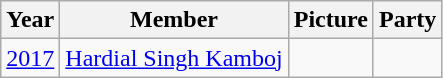<table class="wikitable sortable">
<tr>
<th>Year</th>
<th>Member</th>
<th>Picture</th>
<th colspan="2">Party</th>
</tr>
<tr>
<td><a href='#'>2017</a></td>
<td><a href='#'>Hardial Singh Kamboj</a></td>
<td></td>
<td></td>
</tr>
</table>
